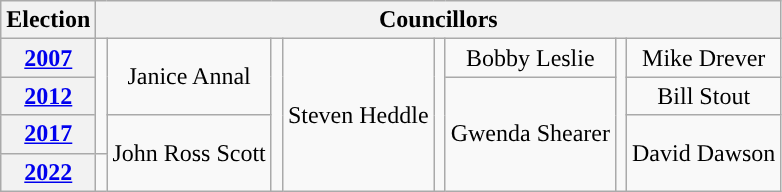<table class="wikitable" style="text-align:center">
<tr>
<th>Election</th>
<th colspan=8>Councillors</th>
</tr>
<tr>
<th><a href='#'>2007</a></th>
<td rowspan=3; style="background-color: "></td>
<td rowspan=2>Janice Annal</td>
<td rowspan=4; style="background-color: "></td>
<td rowspan=4>Steven Heddle</td>
<td rowspan=4; style="background-color: "></td>
<td rowspan=1>Bobby Leslie</td>
<td rowspan=4; style="background-color: "></td>
<td rowspan=1>Mike Drever</td>
</tr>
<tr>
<th><a href='#'>2012</a></th>
<td rowspan=3>Gwenda Shearer</td>
<td rowspan=1>Bill Stout</td>
</tr>
<tr>
<th><a href='#'>2017</a></th>
<td rowspan=2>John Ross Scott</td>
<td rowspan=2>David Dawson</td>
</tr>
<tr>
<th><a href='#'>2022</a></th>
<td rowspan=1; style="background-color: "></td>
</tr>
</table>
